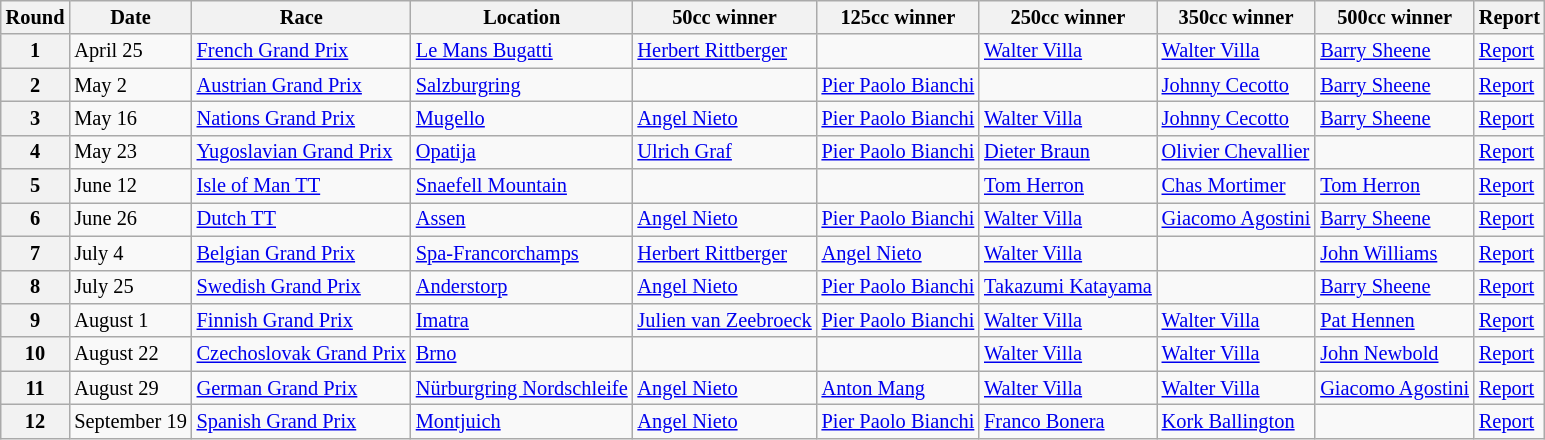<table class="wikitable" style="font-size: 85%;">
<tr>
<th>Round</th>
<th>Date</th>
<th>Race</th>
<th>Location</th>
<th>50cc winner</th>
<th>125cc winner</th>
<th>250cc winner</th>
<th>350cc winner</th>
<th>500cc winner</th>
<th>Report</th>
</tr>
<tr>
<th style="text-align:center;">1</th>
<td>April 25</td>
<td> <a href='#'>French Grand Prix</a></td>
<td><a href='#'>Le Mans Bugatti</a></td>
<td> <a href='#'>Herbert Rittberger</a></td>
<td></td>
<td> <a href='#'>Walter Villa</a></td>
<td> <a href='#'>Walter Villa</a></td>
<td> <a href='#'>Barry Sheene</a></td>
<td><a href='#'>Report</a></td>
</tr>
<tr>
<th style="text-align:center;">2</th>
<td>May 2</td>
<td> <a href='#'>Austrian Grand Prix</a></td>
<td><a href='#'>Salzburgring</a></td>
<td></td>
<td> <a href='#'>Pier Paolo Bianchi</a></td>
<td></td>
<td> <a href='#'>Johnny Cecotto</a></td>
<td> <a href='#'>Barry Sheene</a></td>
<td><a href='#'>Report</a></td>
</tr>
<tr>
<th style="text-align:center;">3</th>
<td>May 16</td>
<td> <a href='#'>Nations Grand Prix</a></td>
<td><a href='#'>Mugello</a></td>
<td> <a href='#'>Angel Nieto</a></td>
<td> <a href='#'>Pier Paolo Bianchi</a></td>
<td> <a href='#'>Walter Villa</a></td>
<td> <a href='#'>Johnny Cecotto</a></td>
<td> <a href='#'>Barry Sheene</a></td>
<td><a href='#'>Report</a></td>
</tr>
<tr>
<th style="text-align:center;">4</th>
<td>May 23</td>
<td> <a href='#'>Yugoslavian Grand Prix</a></td>
<td><a href='#'>Opatija</a></td>
<td> <a href='#'>Ulrich Graf</a></td>
<td> <a href='#'>Pier Paolo Bianchi</a></td>
<td> <a href='#'>Dieter Braun</a></td>
<td> <a href='#'>Olivier Chevallier</a></td>
<td></td>
<td><a href='#'>Report</a></td>
</tr>
<tr>
<th style="text-align:center;">5</th>
<td>June 12</td>
<td> <a href='#'>Isle of Man TT</a></td>
<td><a href='#'>Snaefell Mountain</a></td>
<td></td>
<td></td>
<td> <a href='#'>Tom Herron</a></td>
<td> <a href='#'>Chas Mortimer</a></td>
<td> <a href='#'>Tom Herron</a></td>
<td><a href='#'>Report</a></td>
</tr>
<tr>
<th style="text-align:center;">6</th>
<td>June 26</td>
<td> <a href='#'>Dutch TT</a></td>
<td><a href='#'>Assen</a></td>
<td> <a href='#'>Angel Nieto</a></td>
<td> <a href='#'>Pier Paolo Bianchi</a></td>
<td> <a href='#'>Walter Villa</a></td>
<td> <a href='#'>Giacomo Agostini</a></td>
<td> <a href='#'>Barry Sheene</a></td>
<td><a href='#'>Report</a></td>
</tr>
<tr>
<th style="text-align:center;">7</th>
<td>July 4</td>
<td> <a href='#'>Belgian Grand Prix</a></td>
<td><a href='#'>Spa-Francorchamps</a></td>
<td> <a href='#'>Herbert Rittberger</a></td>
<td> <a href='#'>Angel Nieto</a></td>
<td> <a href='#'>Walter Villa</a></td>
<td></td>
<td> <a href='#'>John Williams</a></td>
<td><a href='#'>Report</a></td>
</tr>
<tr>
<th style="text-align:center;">8</th>
<td>July 25</td>
<td> <a href='#'>Swedish Grand Prix</a></td>
<td><a href='#'>Anderstorp</a></td>
<td> <a href='#'>Angel Nieto</a></td>
<td> <a href='#'>Pier Paolo Bianchi</a></td>
<td> <a href='#'>Takazumi Katayama</a></td>
<td></td>
<td> <a href='#'>Barry Sheene</a></td>
<td><a href='#'>Report</a></td>
</tr>
<tr>
<th style="text-align:center;">9</th>
<td>August 1</td>
<td> <a href='#'>Finnish Grand Prix</a></td>
<td><a href='#'>Imatra</a></td>
<td> <a href='#'>Julien van Zeebroeck</a></td>
<td> <a href='#'>Pier Paolo Bianchi</a></td>
<td> <a href='#'>Walter Villa</a></td>
<td> <a href='#'>Walter Villa</a></td>
<td> <a href='#'>Pat Hennen</a></td>
<td><a href='#'>Report</a></td>
</tr>
<tr>
<th style="text-align:center;">10</th>
<td>August 22</td>
<td> <a href='#'>Czechoslovak Grand Prix</a></td>
<td><a href='#'>Brno</a></td>
<td></td>
<td></td>
<td> <a href='#'>Walter Villa</a></td>
<td> <a href='#'>Walter Villa</a></td>
<td> <a href='#'>John Newbold</a></td>
<td><a href='#'>Report</a></td>
</tr>
<tr>
<th style="text-align:center;">11</th>
<td>August 29</td>
<td> <a href='#'>German Grand Prix</a></td>
<td><a href='#'>Nürburgring Nordschleife</a></td>
<td> <a href='#'>Angel Nieto</a></td>
<td> <a href='#'>Anton Mang</a></td>
<td> <a href='#'>Walter Villa</a></td>
<td> <a href='#'>Walter Villa</a></td>
<td> <a href='#'>Giacomo Agostini</a></td>
<td><a href='#'>Report</a></td>
</tr>
<tr>
<th style="text-align:center;">12</th>
<td>September 19</td>
<td> <a href='#'>Spanish Grand Prix</a></td>
<td><a href='#'>Montjuich</a></td>
<td> <a href='#'>Angel Nieto</a></td>
<td> <a href='#'>Pier Paolo Bianchi</a></td>
<td> <a href='#'>Franco Bonera</a></td>
<td> <a href='#'>Kork Ballington</a></td>
<td></td>
<td><a href='#'>Report</a></td>
</tr>
</table>
